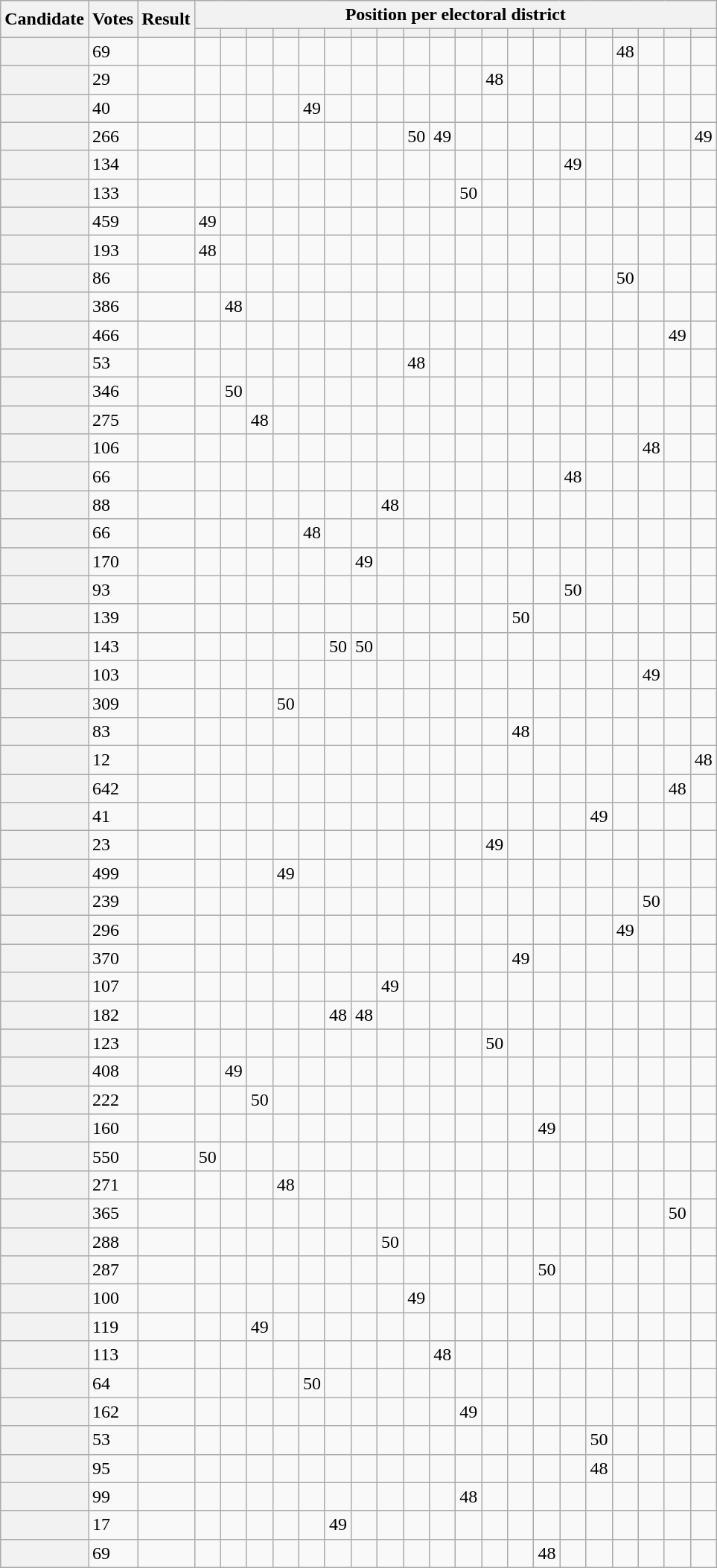<table class="wikitable sortable defaultright col3left sticky-header-multi">
<tr>
<th scope="col" rowspan="2">Candidate</th>
<th scope="col" rowspan="2">Votes</th>
<th scope="col" rowspan="2">Result</th>
<th scope="col" colspan="20">Position per electoral district</th>
</tr>
<tr>
<th scope="col"></th>
<th scope="col"></th>
<th scope="col"></th>
<th scope="col"></th>
<th scope="col"></th>
<th scope="col"></th>
<th scope="col"></th>
<th scope="col"></th>
<th scope="col"></th>
<th scope="col"></th>
<th scope="col"></th>
<th scope="col"></th>
<th scope="col"></th>
<th scope="col"></th>
<th scope="col"></th>
<th scope="col"></th>
<th scope="col"></th>
<th scope="col"></th>
<th scope="col"></th>
<th scope="col"></th>
</tr>
<tr>
<th scope="row"></th>
<td>69</td>
<td></td>
<td></td>
<td></td>
<td></td>
<td></td>
<td></td>
<td></td>
<td></td>
<td></td>
<td></td>
<td></td>
<td></td>
<td></td>
<td></td>
<td></td>
<td></td>
<td></td>
<td>48</td>
<td></td>
<td></td>
<td></td>
</tr>
<tr>
<th scope="row"></th>
<td>29</td>
<td></td>
<td></td>
<td></td>
<td></td>
<td></td>
<td></td>
<td></td>
<td></td>
<td></td>
<td></td>
<td></td>
<td></td>
<td>48</td>
<td></td>
<td></td>
<td></td>
<td></td>
<td></td>
<td></td>
<td></td>
<td></td>
</tr>
<tr>
<th scope="row"></th>
<td>40</td>
<td></td>
<td></td>
<td></td>
<td></td>
<td></td>
<td>49</td>
<td></td>
<td></td>
<td></td>
<td></td>
<td></td>
<td></td>
<td></td>
<td></td>
<td></td>
<td></td>
<td></td>
<td></td>
<td></td>
<td></td>
<td></td>
</tr>
<tr>
<th scope="row"></th>
<td>266</td>
<td></td>
<td></td>
<td></td>
<td></td>
<td></td>
<td></td>
<td></td>
<td></td>
<td></td>
<td>50</td>
<td>49</td>
<td></td>
<td></td>
<td></td>
<td></td>
<td></td>
<td></td>
<td></td>
<td></td>
<td></td>
<td>49</td>
</tr>
<tr>
<th scope="row"></th>
<td>134</td>
<td></td>
<td></td>
<td></td>
<td></td>
<td></td>
<td></td>
<td></td>
<td></td>
<td></td>
<td></td>
<td></td>
<td></td>
<td></td>
<td></td>
<td></td>
<td>49</td>
<td></td>
<td></td>
<td></td>
<td></td>
<td></td>
</tr>
<tr>
<th scope="row"></th>
<td>133</td>
<td></td>
<td></td>
<td></td>
<td></td>
<td></td>
<td></td>
<td></td>
<td></td>
<td></td>
<td></td>
<td></td>
<td>50</td>
<td></td>
<td></td>
<td></td>
<td></td>
<td></td>
<td></td>
<td></td>
<td></td>
<td></td>
</tr>
<tr>
<th scope="row"></th>
<td>459</td>
<td></td>
<td>49</td>
<td></td>
<td></td>
<td></td>
<td></td>
<td></td>
<td></td>
<td></td>
<td></td>
<td></td>
<td></td>
<td></td>
<td></td>
<td></td>
<td></td>
<td></td>
<td></td>
<td></td>
<td></td>
<td></td>
</tr>
<tr>
<th scope="row"></th>
<td>193</td>
<td></td>
<td>48</td>
<td></td>
<td></td>
<td></td>
<td></td>
<td></td>
<td></td>
<td></td>
<td></td>
<td></td>
<td></td>
<td></td>
<td></td>
<td></td>
<td></td>
<td></td>
<td></td>
<td></td>
<td></td>
<td></td>
</tr>
<tr>
<th scope="row"></th>
<td>86</td>
<td></td>
<td></td>
<td></td>
<td></td>
<td></td>
<td></td>
<td></td>
<td></td>
<td></td>
<td></td>
<td></td>
<td></td>
<td></td>
<td></td>
<td></td>
<td></td>
<td></td>
<td>50</td>
<td></td>
<td></td>
<td></td>
</tr>
<tr>
<th scope="row"></th>
<td>386</td>
<td></td>
<td></td>
<td>48</td>
<td></td>
<td></td>
<td></td>
<td></td>
<td></td>
<td></td>
<td></td>
<td></td>
<td></td>
<td></td>
<td></td>
<td></td>
<td></td>
<td></td>
<td></td>
<td></td>
<td></td>
<td></td>
</tr>
<tr>
<th scope="row"></th>
<td>466</td>
<td></td>
<td></td>
<td></td>
<td></td>
<td></td>
<td></td>
<td></td>
<td></td>
<td></td>
<td></td>
<td></td>
<td></td>
<td></td>
<td></td>
<td></td>
<td></td>
<td></td>
<td></td>
<td></td>
<td>49</td>
<td></td>
</tr>
<tr>
<th scope="row"></th>
<td>53</td>
<td></td>
<td></td>
<td></td>
<td></td>
<td></td>
<td></td>
<td></td>
<td></td>
<td></td>
<td>48</td>
<td></td>
<td></td>
<td></td>
<td></td>
<td></td>
<td></td>
<td></td>
<td></td>
<td></td>
<td></td>
<td></td>
</tr>
<tr>
<th scope="row"></th>
<td>346</td>
<td></td>
<td></td>
<td>50</td>
<td></td>
<td></td>
<td></td>
<td></td>
<td></td>
<td></td>
<td></td>
<td></td>
<td></td>
<td></td>
<td></td>
<td></td>
<td></td>
<td></td>
<td></td>
<td></td>
<td></td>
<td></td>
</tr>
<tr>
<th scope="row"></th>
<td>275</td>
<td></td>
<td></td>
<td></td>
<td>48</td>
<td></td>
<td></td>
<td></td>
<td></td>
<td></td>
<td></td>
<td></td>
<td></td>
<td></td>
<td></td>
<td></td>
<td></td>
<td></td>
<td></td>
<td></td>
<td></td>
<td></td>
</tr>
<tr>
<th scope="row"></th>
<td>106</td>
<td></td>
<td></td>
<td></td>
<td></td>
<td></td>
<td></td>
<td></td>
<td></td>
<td></td>
<td></td>
<td></td>
<td></td>
<td></td>
<td></td>
<td></td>
<td></td>
<td></td>
<td></td>
<td>48</td>
<td></td>
<td></td>
</tr>
<tr>
<th scope="row"></th>
<td>66</td>
<td></td>
<td></td>
<td></td>
<td></td>
<td></td>
<td></td>
<td></td>
<td></td>
<td></td>
<td></td>
<td></td>
<td></td>
<td></td>
<td></td>
<td></td>
<td>48</td>
<td></td>
<td></td>
<td></td>
<td></td>
<td></td>
</tr>
<tr>
<th scope="row"></th>
<td>88</td>
<td></td>
<td></td>
<td></td>
<td></td>
<td></td>
<td></td>
<td></td>
<td></td>
<td>48</td>
<td></td>
<td></td>
<td></td>
<td></td>
<td></td>
<td></td>
<td></td>
<td></td>
<td></td>
<td></td>
<td></td>
<td></td>
</tr>
<tr>
<th scope="row"></th>
<td>66</td>
<td></td>
<td></td>
<td></td>
<td></td>
<td></td>
<td>48</td>
<td></td>
<td></td>
<td></td>
<td></td>
<td></td>
<td></td>
<td></td>
<td></td>
<td></td>
<td></td>
<td></td>
<td></td>
<td></td>
<td></td>
<td></td>
</tr>
<tr>
<th scope="row"></th>
<td>170</td>
<td></td>
<td></td>
<td></td>
<td></td>
<td></td>
<td></td>
<td></td>
<td>49</td>
<td></td>
<td></td>
<td></td>
<td></td>
<td></td>
<td></td>
<td></td>
<td></td>
<td></td>
<td></td>
<td></td>
<td></td>
<td></td>
</tr>
<tr>
<th scope="row"></th>
<td>93</td>
<td></td>
<td></td>
<td></td>
<td></td>
<td></td>
<td></td>
<td></td>
<td></td>
<td></td>
<td></td>
<td></td>
<td></td>
<td></td>
<td></td>
<td></td>
<td>50</td>
<td></td>
<td></td>
<td></td>
<td></td>
<td></td>
</tr>
<tr>
<th scope="row"></th>
<td>139</td>
<td></td>
<td></td>
<td></td>
<td></td>
<td></td>
<td></td>
<td></td>
<td></td>
<td></td>
<td></td>
<td></td>
<td></td>
<td></td>
<td>50</td>
<td></td>
<td></td>
<td></td>
<td></td>
<td></td>
<td></td>
<td></td>
</tr>
<tr>
<th scope="row"></th>
<td>143</td>
<td></td>
<td></td>
<td></td>
<td></td>
<td></td>
<td></td>
<td>50</td>
<td>50</td>
<td></td>
<td></td>
<td></td>
<td></td>
<td></td>
<td></td>
<td></td>
<td></td>
<td></td>
<td></td>
<td></td>
<td></td>
<td></td>
</tr>
<tr>
<th scope="row"></th>
<td>103</td>
<td></td>
<td></td>
<td></td>
<td></td>
<td></td>
<td></td>
<td></td>
<td></td>
<td></td>
<td></td>
<td></td>
<td></td>
<td></td>
<td></td>
<td></td>
<td></td>
<td></td>
<td></td>
<td>49</td>
<td></td>
<td></td>
</tr>
<tr>
<th scope="row"></th>
<td>309</td>
<td></td>
<td></td>
<td></td>
<td></td>
<td>50</td>
<td></td>
<td></td>
<td></td>
<td></td>
<td></td>
<td></td>
<td></td>
<td></td>
<td></td>
<td></td>
<td></td>
<td></td>
<td></td>
<td></td>
<td></td>
<td></td>
</tr>
<tr>
<th scope="row"></th>
<td>83</td>
<td></td>
<td></td>
<td></td>
<td></td>
<td></td>
<td></td>
<td></td>
<td></td>
<td></td>
<td></td>
<td></td>
<td></td>
<td></td>
<td>48</td>
<td></td>
<td></td>
<td></td>
<td></td>
<td></td>
<td></td>
<td></td>
</tr>
<tr>
<th scope="row"></th>
<td>12</td>
<td></td>
<td></td>
<td></td>
<td></td>
<td></td>
<td></td>
<td></td>
<td></td>
<td></td>
<td></td>
<td></td>
<td></td>
<td></td>
<td></td>
<td></td>
<td></td>
<td></td>
<td></td>
<td></td>
<td></td>
<td>48</td>
</tr>
<tr>
<th scope="row"></th>
<td>642</td>
<td></td>
<td></td>
<td></td>
<td></td>
<td></td>
<td></td>
<td></td>
<td></td>
<td></td>
<td></td>
<td></td>
<td></td>
<td></td>
<td></td>
<td></td>
<td></td>
<td></td>
<td></td>
<td></td>
<td>48</td>
<td></td>
</tr>
<tr>
<th scope="row"></th>
<td>41</td>
<td></td>
<td></td>
<td></td>
<td></td>
<td></td>
<td></td>
<td></td>
<td></td>
<td></td>
<td></td>
<td></td>
<td></td>
<td></td>
<td></td>
<td></td>
<td></td>
<td>49</td>
<td></td>
<td></td>
<td></td>
<td></td>
</tr>
<tr>
<th scope="row"></th>
<td>23</td>
<td></td>
<td></td>
<td></td>
<td></td>
<td></td>
<td></td>
<td></td>
<td></td>
<td></td>
<td></td>
<td></td>
<td></td>
<td>49</td>
<td></td>
<td></td>
<td></td>
<td></td>
<td></td>
<td></td>
<td></td>
<td></td>
</tr>
<tr>
<th scope="row"></th>
<td>499</td>
<td></td>
<td></td>
<td></td>
<td></td>
<td>49</td>
<td></td>
<td></td>
<td></td>
<td></td>
<td></td>
<td></td>
<td></td>
<td></td>
<td></td>
<td></td>
<td></td>
<td></td>
<td></td>
<td></td>
<td></td>
<td></td>
</tr>
<tr>
<th scope="row"></th>
<td>239</td>
<td></td>
<td></td>
<td></td>
<td></td>
<td></td>
<td></td>
<td></td>
<td></td>
<td></td>
<td></td>
<td></td>
<td></td>
<td></td>
<td></td>
<td></td>
<td></td>
<td></td>
<td></td>
<td>50</td>
<td></td>
<td></td>
</tr>
<tr>
<th scope="row"></th>
<td>296</td>
<td></td>
<td></td>
<td></td>
<td></td>
<td></td>
<td></td>
<td></td>
<td></td>
<td></td>
<td></td>
<td></td>
<td></td>
<td></td>
<td></td>
<td></td>
<td></td>
<td></td>
<td>49</td>
<td></td>
<td></td>
<td></td>
</tr>
<tr>
<th scope="row"></th>
<td>370</td>
<td></td>
<td></td>
<td></td>
<td></td>
<td></td>
<td></td>
<td></td>
<td></td>
<td></td>
<td></td>
<td></td>
<td></td>
<td></td>
<td>49</td>
<td></td>
<td></td>
<td></td>
<td></td>
<td></td>
<td></td>
<td></td>
</tr>
<tr>
<th scope="row"></th>
<td>107</td>
<td></td>
<td></td>
<td></td>
<td></td>
<td></td>
<td></td>
<td></td>
<td></td>
<td>49</td>
<td></td>
<td></td>
<td></td>
<td></td>
<td></td>
<td></td>
<td></td>
<td></td>
<td></td>
<td></td>
<td></td>
<td></td>
</tr>
<tr>
<th scope="row"></th>
<td>182</td>
<td></td>
<td></td>
<td></td>
<td></td>
<td></td>
<td></td>
<td>48</td>
<td>48</td>
<td></td>
<td></td>
<td></td>
<td></td>
<td></td>
<td></td>
<td></td>
<td></td>
<td></td>
<td></td>
<td></td>
<td></td>
<td></td>
</tr>
<tr>
<th scope="row"></th>
<td>123</td>
<td></td>
<td></td>
<td></td>
<td></td>
<td></td>
<td></td>
<td></td>
<td></td>
<td></td>
<td></td>
<td></td>
<td></td>
<td>50</td>
<td></td>
<td></td>
<td></td>
<td></td>
<td></td>
<td></td>
<td></td>
<td></td>
</tr>
<tr>
<th scope="row"></th>
<td>408</td>
<td></td>
<td></td>
<td>49</td>
<td></td>
<td></td>
<td></td>
<td></td>
<td></td>
<td></td>
<td></td>
<td></td>
<td></td>
<td></td>
<td></td>
<td></td>
<td></td>
<td></td>
<td></td>
<td></td>
<td></td>
<td></td>
</tr>
<tr>
<th scope="row"></th>
<td>222</td>
<td></td>
<td></td>
<td></td>
<td>50</td>
<td></td>
<td></td>
<td></td>
<td></td>
<td></td>
<td></td>
<td></td>
<td></td>
<td></td>
<td></td>
<td></td>
<td></td>
<td></td>
<td></td>
<td></td>
<td></td>
<td></td>
</tr>
<tr>
<th scope="row"></th>
<td>160</td>
<td></td>
<td></td>
<td></td>
<td></td>
<td></td>
<td></td>
<td></td>
<td></td>
<td></td>
<td></td>
<td></td>
<td></td>
<td></td>
<td></td>
<td>49</td>
<td></td>
<td></td>
<td></td>
<td></td>
<td></td>
<td></td>
</tr>
<tr>
<th scope="row"></th>
<td>550</td>
<td></td>
<td>50</td>
<td></td>
<td></td>
<td></td>
<td></td>
<td></td>
<td></td>
<td></td>
<td></td>
<td></td>
<td></td>
<td></td>
<td></td>
<td></td>
<td></td>
<td></td>
<td></td>
<td></td>
<td></td>
<td></td>
</tr>
<tr>
<th scope="row"></th>
<td>271</td>
<td></td>
<td></td>
<td></td>
<td></td>
<td>48</td>
<td></td>
<td></td>
<td></td>
<td></td>
<td></td>
<td></td>
<td></td>
<td></td>
<td></td>
<td></td>
<td></td>
<td></td>
<td></td>
<td></td>
<td></td>
<td></td>
</tr>
<tr>
<th scope="row"></th>
<td>365</td>
<td></td>
<td></td>
<td></td>
<td></td>
<td></td>
<td></td>
<td></td>
<td></td>
<td></td>
<td></td>
<td></td>
<td></td>
<td></td>
<td></td>
<td></td>
<td></td>
<td></td>
<td></td>
<td></td>
<td>50</td>
<td></td>
</tr>
<tr>
<th scope="row"></th>
<td>288</td>
<td></td>
<td></td>
<td></td>
<td></td>
<td></td>
<td></td>
<td></td>
<td></td>
<td>50</td>
<td></td>
<td></td>
<td></td>
<td></td>
<td></td>
<td></td>
<td></td>
<td></td>
<td></td>
<td></td>
<td></td>
<td></td>
</tr>
<tr>
<th scope="row"></th>
<td>287</td>
<td></td>
<td></td>
<td></td>
<td></td>
<td></td>
<td></td>
<td></td>
<td></td>
<td></td>
<td></td>
<td></td>
<td></td>
<td></td>
<td></td>
<td>50</td>
<td></td>
<td></td>
<td></td>
<td></td>
<td></td>
<td></td>
</tr>
<tr>
<th scope="row"></th>
<td>100</td>
<td></td>
<td></td>
<td></td>
<td></td>
<td></td>
<td></td>
<td></td>
<td></td>
<td></td>
<td>49</td>
<td></td>
<td></td>
<td></td>
<td></td>
<td></td>
<td></td>
<td></td>
<td></td>
<td></td>
<td></td>
<td></td>
</tr>
<tr>
<th scope="row"></th>
<td>119</td>
<td></td>
<td></td>
<td></td>
<td>49</td>
<td></td>
<td></td>
<td></td>
<td></td>
<td></td>
<td></td>
<td></td>
<td></td>
<td></td>
<td></td>
<td></td>
<td></td>
<td></td>
<td></td>
<td></td>
<td></td>
<td></td>
</tr>
<tr>
<th scope="row"></th>
<td>113</td>
<td></td>
<td></td>
<td></td>
<td></td>
<td></td>
<td></td>
<td></td>
<td></td>
<td></td>
<td></td>
<td>48</td>
<td></td>
<td></td>
<td></td>
<td></td>
<td></td>
<td></td>
<td></td>
<td></td>
<td></td>
<td></td>
</tr>
<tr>
<th scope="row"></th>
<td>64</td>
<td></td>
<td></td>
<td></td>
<td></td>
<td></td>
<td>50</td>
<td></td>
<td></td>
<td></td>
<td></td>
<td></td>
<td></td>
<td></td>
<td></td>
<td></td>
<td></td>
<td></td>
<td></td>
<td></td>
<td></td>
<td></td>
</tr>
<tr>
<th scope="row"></th>
<td>162</td>
<td></td>
<td></td>
<td></td>
<td></td>
<td></td>
<td></td>
<td></td>
<td></td>
<td></td>
<td></td>
<td></td>
<td>49</td>
<td></td>
<td></td>
<td></td>
<td></td>
<td></td>
<td></td>
<td></td>
<td></td>
<td></td>
</tr>
<tr>
<th scope="row"></th>
<td>53</td>
<td></td>
<td></td>
<td></td>
<td></td>
<td></td>
<td></td>
<td></td>
<td></td>
<td></td>
<td></td>
<td></td>
<td></td>
<td></td>
<td></td>
<td></td>
<td></td>
<td>50</td>
<td></td>
<td></td>
<td></td>
<td></td>
</tr>
<tr>
<th scope="row"></th>
<td>95</td>
<td></td>
<td></td>
<td></td>
<td></td>
<td></td>
<td></td>
<td></td>
<td></td>
<td></td>
<td></td>
<td></td>
<td></td>
<td></td>
<td></td>
<td></td>
<td></td>
<td>48</td>
<td></td>
<td></td>
<td></td>
<td></td>
</tr>
<tr>
<th scope="row"></th>
<td>99</td>
<td></td>
<td></td>
<td></td>
<td></td>
<td></td>
<td></td>
<td></td>
<td></td>
<td></td>
<td></td>
<td></td>
<td>48</td>
<td></td>
<td></td>
<td></td>
<td></td>
<td></td>
<td></td>
<td></td>
<td></td>
<td></td>
</tr>
<tr>
<th scope="row"></th>
<td>17</td>
<td></td>
<td></td>
<td></td>
<td></td>
<td></td>
<td></td>
<td>49</td>
<td></td>
<td></td>
<td></td>
<td></td>
<td></td>
<td></td>
<td></td>
<td></td>
<td></td>
<td></td>
<td></td>
<td></td>
<td></td>
<td></td>
</tr>
<tr>
<th scope="row"></th>
<td>69</td>
<td></td>
<td></td>
<td></td>
<td></td>
<td></td>
<td></td>
<td></td>
<td></td>
<td></td>
<td></td>
<td></td>
<td></td>
<td></td>
<td></td>
<td>48</td>
<td></td>
<td></td>
<td></td>
<td></td>
<td></td>
<td></td>
</tr>
</table>
